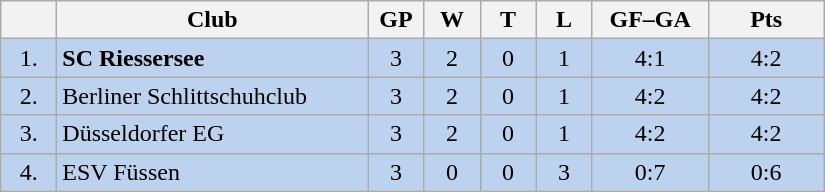<table class="wikitable">
<tr>
<th width="30"></th>
<th width="200">Club</th>
<th width="30">GP</th>
<th width="30">W</th>
<th width="30">T</th>
<th width="30">L</th>
<th width="70">GF–GA</th>
<th width="70">Pts</th>
</tr>
<tr bgcolor="#BCD2EE" align="center">
<td>1.</td>
<td align="left"><strong>SC Riessersee</strong></td>
<td>3</td>
<td>2</td>
<td>0</td>
<td>1</td>
<td>4:1</td>
<td>4:2</td>
</tr>
<tr bgcolor=#BCD2EE align="center">
<td>2.</td>
<td align="left">Berliner Schlittschuhclub</td>
<td>3</td>
<td>2</td>
<td>0</td>
<td>1</td>
<td>4:2</td>
<td>4:2</td>
</tr>
<tr bgcolor=#BCD2EE align="center">
<td>3.</td>
<td align="left">Düsseldorfer EG</td>
<td>3</td>
<td>2</td>
<td>0</td>
<td>1</td>
<td>4:2</td>
<td>4:2</td>
</tr>
<tr bgcolor=#BCD2EE align="center">
<td>4.</td>
<td align="left">ESV Füssen</td>
<td>3</td>
<td>0</td>
<td>0</td>
<td>3</td>
<td>0:7</td>
<td>0:6</td>
</tr>
</table>
